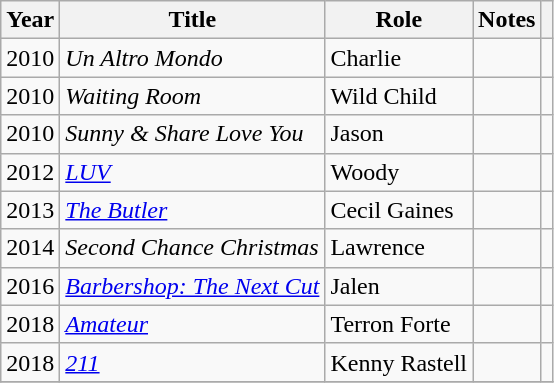<table class="wikitable sortables">
<tr>
<th scope="col">Year</th>
<th scope="col">Title</th>
<th scope="col">Role</th>
<th scope="col" class="unsortable">Notes</th>
<th scope="col"></th>
</tr>
<tr>
<td>2010</td>
<td><em>Un Altro Mondo</em></td>
<td>Charlie</td>
<td></td>
<td></td>
</tr>
<tr>
<td>2010</td>
<td><em>Waiting Room</em></td>
<td>Wild Child</td>
<td></td>
<td></td>
</tr>
<tr>
<td>2010</td>
<td><em>Sunny & Share Love You </em></td>
<td>Jason</td>
<td></td>
<td></td>
</tr>
<tr>
<td>2012</td>
<td><em><a href='#'>LUV</a></em></td>
<td>Woody</td>
<td></td>
<td></td>
</tr>
<tr>
<td>2013</td>
<td><em><a href='#'>The Butler</a></em></td>
<td>Cecil Gaines</td>
<td></td>
<td></td>
</tr>
<tr>
<td>2014</td>
<td><em>Second Chance Christmas</em></td>
<td>Lawrence</td>
<td></td>
<td></td>
</tr>
<tr>
<td>2016</td>
<td><em><a href='#'>Barbershop: The Next Cut</a></em></td>
<td>Jalen</td>
<td></td>
<td></td>
</tr>
<tr>
<td>2018</td>
<td><em><a href='#'>Amateur</a></em></td>
<td>Terron Forte</td>
<td></td>
<td></td>
</tr>
<tr>
<td>2018</td>
<td><em><a href='#'>211</a></em></td>
<td>Kenny Rastell</td>
<td></td>
<td></td>
</tr>
<tr>
</tr>
</table>
